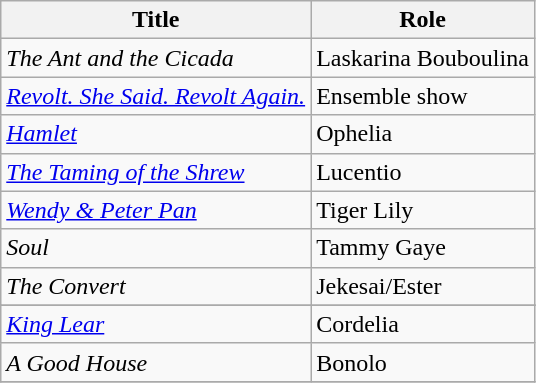<table class="wikitable sortable">
<tr>
<th>Title</th>
<th>Role</th>
</tr>
<tr>
<td><em>The Ant and the Cicada</em></td>
<td>Laskarina Bouboulina</td>
</tr>
<tr>
<td><em><a href='#'>Revolt. She Said. Revolt Again.</a></em></td>
<td>Ensemble show</td>
</tr>
<tr>
<td><em><a href='#'>Hamlet</a></em></td>
<td>Ophelia</td>
</tr>
<tr>
<td><em><a href='#'>The Taming of the Shrew</a></em></td>
<td>Lucentio</td>
</tr>
<tr>
<td><em><a href='#'>Wendy & Peter Pan</a></em></td>
<td>Tiger Lily</td>
</tr>
<tr>
<td><em>Soul</em></td>
<td>Tammy Gaye</td>
</tr>
<tr>
<td><em>The Convert</em></td>
<td>Jekesai/Ester</td>
</tr>
<tr>
</tr>
<tr>
<td><em><a href='#'>King Lear</a></em></td>
<td>Cordelia</td>
</tr>
<tr>
<td><em>A Good House</em></td>
<td>Bonolo</td>
</tr>
<tr>
</tr>
</table>
